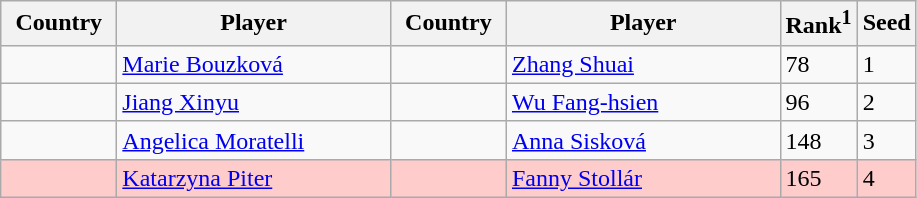<table class="sortable wikitable">
<tr>
<th style="width:70px;">Country</th>
<th style="width:175px;">Player</th>
<th style="width:70px;">Country</th>
<th style="width:175px;">Player</th>
<th>Rank<sup>1</sup></th>
<th>Seed</th>
</tr>
<tr>
<td></td>
<td><a href='#'>Marie Bouzková</a></td>
<td></td>
<td><a href='#'>Zhang Shuai</a></td>
<td>78</td>
<td>1</td>
</tr>
<tr>
<td></td>
<td><a href='#'>Jiang Xinyu</a></td>
<td></td>
<td><a href='#'>Wu Fang-hsien</a></td>
<td>96</td>
<td>2</td>
</tr>
<tr>
<td></td>
<td><a href='#'>Angelica Moratelli</a></td>
<td></td>
<td><a href='#'>Anna Sisková</a></td>
<td>148</td>
<td>3</td>
</tr>
<tr style="background:#fcc;">
<td></td>
<td><a href='#'>Katarzyna Piter</a></td>
<td></td>
<td><a href='#'>Fanny Stollár</a></td>
<td>165</td>
<td>4</td>
</tr>
</table>
